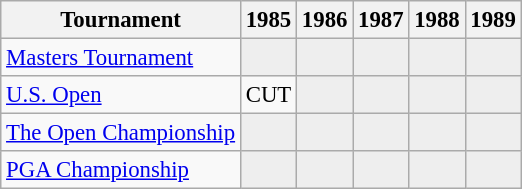<table class="wikitable" style="font-size:95%;text-align:center;">
<tr>
<th>Tournament</th>
<th>1985</th>
<th>1986</th>
<th>1987</th>
<th>1988</th>
<th>1989</th>
</tr>
<tr>
<td align=left><a href='#'>Masters Tournament</a></td>
<td style="background:#eeeeee;"></td>
<td style="background:#eeeeee;"></td>
<td style="background:#eeeeee;"></td>
<td style="background:#eeeeee;"></td>
<td style="background:#eeeeee;"></td>
</tr>
<tr>
<td align=left><a href='#'>U.S. Open</a></td>
<td>CUT</td>
<td style="background:#eeeeee;"></td>
<td style="background:#eeeeee;"></td>
<td style="background:#eeeeee;"></td>
<td style="background:#eeeeee;"></td>
</tr>
<tr>
<td align=left><a href='#'>The Open Championship</a></td>
<td style="background:#eeeeee;"></td>
<td style="background:#eeeeee;"></td>
<td style="background:#eeeeee;"></td>
<td style="background:#eeeeee;"></td>
<td style="background:#eeeeee;"></td>
</tr>
<tr>
<td align=left><a href='#'>PGA Championship</a></td>
<td style="background:#eeeeee;"></td>
<td style="background:#eeeeee;"></td>
<td style="background:#eeeeee;"></td>
<td style="background:#eeeeee;"></td>
<td style="background:#eeeeee;"></td>
</tr>
</table>
